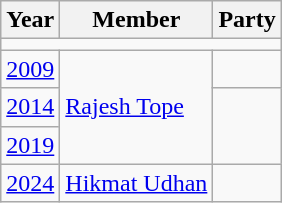<table class="wikitable">
<tr>
<th>Year</th>
<th>Member</th>
<th colspan=2>Party</th>
</tr>
<tr>
<td colspan="4"></td>
</tr>
<tr>
<td><a href='#'>2009</a></td>
<td rowspan=3><a href='#'>Rajesh Tope</a></td>
<td></td>
</tr>
<tr>
<td><a href='#'>2014</a></td>
</tr>
<tr>
<td><a href='#'>2019</a></td>
</tr>
<tr>
<td><a href='#'>2024</a></td>
<td><a href='#'>Hikmat Udhan</a></td>
<td></td>
</tr>
</table>
